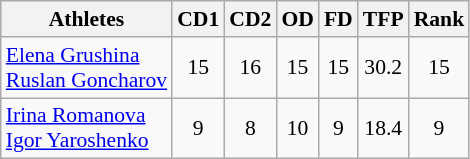<table class="wikitable" border="1" style="font-size:90%">
<tr>
<th>Athletes</th>
<th>CD1</th>
<th>CD2</th>
<th>OD</th>
<th>FD</th>
<th>TFP</th>
<th>Rank</th>
</tr>
<tr align=center>
<td align=left><a href='#'>Elena Grushina</a><br><a href='#'>Ruslan Goncharov</a></td>
<td>15</td>
<td>16</td>
<td>15</td>
<td>15</td>
<td>30.2</td>
<td>15</td>
</tr>
<tr align=center>
<td align=left><a href='#'>Irina Romanova</a><br><a href='#'>Igor Yaroshenko</a></td>
<td>9</td>
<td>8</td>
<td>10</td>
<td>9</td>
<td>18.4</td>
<td>9</td>
</tr>
</table>
